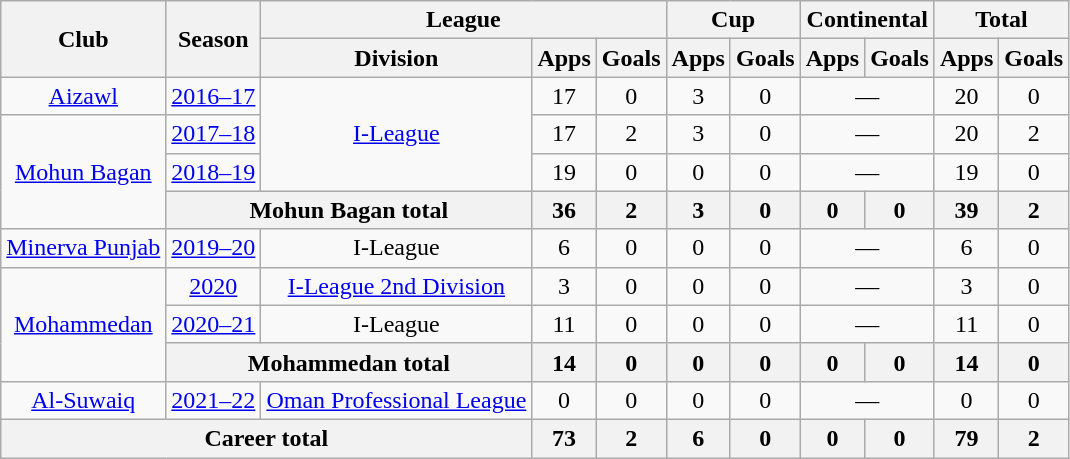<table class="wikitable" style="text-align: center;">
<tr>
<th rowspan="2">Club</th>
<th rowspan="2">Season</th>
<th colspan="3">League</th>
<th colspan="2">Cup</th>
<th colspan="2">Continental</th>
<th colspan="2">Total</th>
</tr>
<tr>
<th>Division</th>
<th>Apps</th>
<th>Goals</th>
<th>Apps</th>
<th>Goals</th>
<th>Apps</th>
<th>Goals</th>
<th>Apps</th>
<th>Goals</th>
</tr>
<tr>
<td rowspan="1"><a href='#'>Aizawl</a></td>
<td><a href='#'>2016–17</a></td>
<td rowspan="3"><a href='#'>I-League</a></td>
<td>17</td>
<td>0</td>
<td>3</td>
<td>0</td>
<td colspan="2">—</td>
<td>20</td>
<td>0</td>
</tr>
<tr>
<td rowspan="3"><a href='#'>Mohun Bagan</a></td>
<td><a href='#'>2017–18</a></td>
<td>17</td>
<td>2</td>
<td>3</td>
<td>0</td>
<td colspan="2">—</td>
<td>20</td>
<td>2</td>
</tr>
<tr>
<td><a href='#'>2018–19</a></td>
<td>19</td>
<td>0</td>
<td>0</td>
<td>0</td>
<td colspan="2">—</td>
<td>19</td>
<td>0</td>
</tr>
<tr>
<th colspan="2">Mohun Bagan total</th>
<th>36</th>
<th>2</th>
<th>3</th>
<th>0</th>
<th>0</th>
<th>0</th>
<th>39</th>
<th>2</th>
</tr>
<tr>
<td rowspan="1"><a href='#'>Minerva Punjab</a></td>
<td><a href='#'>2019–20</a></td>
<td rowspan="1">I-League</td>
<td>6</td>
<td>0</td>
<td>0</td>
<td>0</td>
<td colspan="2">—</td>
<td>6</td>
<td>0</td>
</tr>
<tr>
<td rowspan="3"><a href='#'>Mohammedan</a></td>
<td><a href='#'>2020</a></td>
<td rowspan="1"><a href='#'>I-League 2nd Division</a></td>
<td>3</td>
<td>0</td>
<td>0</td>
<td>0</td>
<td colspan="2">—</td>
<td>3</td>
<td>0</td>
</tr>
<tr>
<td><a href='#'>2020–21</a></td>
<td rowspan="1">I-League</td>
<td>11</td>
<td>0</td>
<td>0</td>
<td>0</td>
<td colspan="2">—</td>
<td>11</td>
<td>0</td>
</tr>
<tr>
<th colspan="2">Mohammedan total</th>
<th>14</th>
<th>0</th>
<th>0</th>
<th>0</th>
<th>0</th>
<th>0</th>
<th>14</th>
<th>0</th>
</tr>
<tr>
<td rowspan="1"><a href='#'>Al-Suwaiq</a></td>
<td><a href='#'>2021–22</a></td>
<td rowspan="1"><a href='#'>Oman Professional League</a></td>
<td>0</td>
<td>0</td>
<td>0</td>
<td>0</td>
<td colspan="2">—</td>
<td>0</td>
<td>0</td>
</tr>
<tr>
<th colspan="3">Career total</th>
<th>73</th>
<th>2</th>
<th>6</th>
<th>0</th>
<th>0</th>
<th>0</th>
<th>79</th>
<th>2</th>
</tr>
</table>
